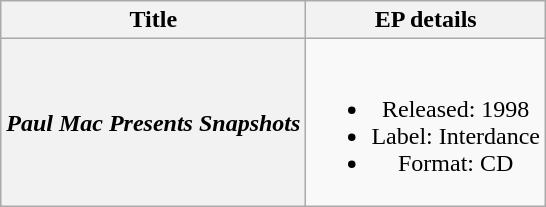<table class="wikitable plainrowheaders" style="text-align:center;" border="1">
<tr>
<th scope="col">Title</th>
<th scope="col">EP details</th>
</tr>
<tr>
<th scope="row"><em>Paul Mac Presents Snapshots</em></th>
<td><br><ul><li>Released: 1998</li><li>Label: Interdance</li><li>Format: CD</li></ul></td>
</tr>
</table>
